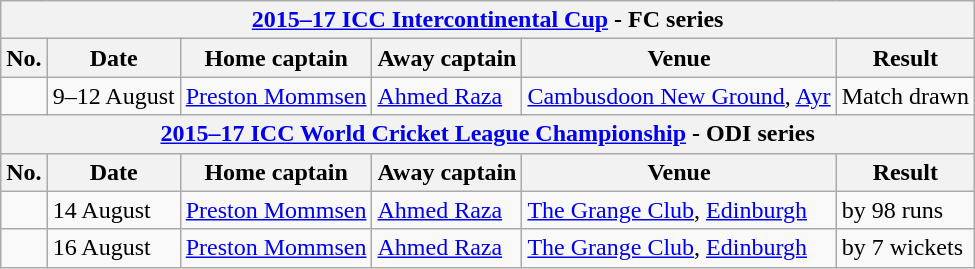<table class="wikitable">
<tr>
<th colspan="6"><a href='#'>2015–17 ICC Intercontinental Cup</a> - FC series</th>
</tr>
<tr>
<th>No.</th>
<th>Date</th>
<th>Home captain</th>
<th>Away captain</th>
<th>Venue</th>
<th>Result</th>
</tr>
<tr>
<td></td>
<td>9–12 August</td>
<td><a href='#'>Preston Mommsen</a></td>
<td><a href='#'>Ahmed Raza</a></td>
<td><a href='#'>Cambusdoon New Ground</a>, <a href='#'>Ayr</a></td>
<td>Match drawn</td>
</tr>
<tr>
<th colspan="6"><a href='#'>2015–17 ICC World Cricket League Championship</a> - ODI series</th>
</tr>
<tr>
<th>No.</th>
<th>Date</th>
<th>Home captain</th>
<th>Away captain</th>
<th>Venue</th>
<th>Result</th>
</tr>
<tr>
<td></td>
<td>14 August</td>
<td><a href='#'>Preston Mommsen</a></td>
<td><a href='#'>Ahmed Raza</a></td>
<td><a href='#'>The Grange Club</a>, <a href='#'>Edinburgh</a></td>
<td> by 98 runs</td>
</tr>
<tr>
<td></td>
<td>16 August</td>
<td><a href='#'>Preston Mommsen</a></td>
<td><a href='#'>Ahmed Raza</a></td>
<td><a href='#'>The Grange Club</a>, <a href='#'>Edinburgh</a></td>
<td> by 7 wickets</td>
</tr>
</table>
